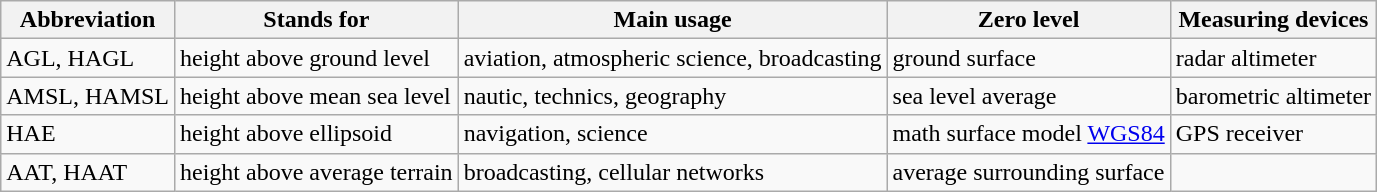<table class="wikitable">
<tr>
<th>Abbreviation</th>
<th>Stands for</th>
<th>Main usage</th>
<th>Zero level</th>
<th>Measuring devices</th>
</tr>
<tr>
<td>AGL, HAGL</td>
<td>height above ground level</td>
<td>aviation, atmospheric science, broadcasting</td>
<td>ground surface</td>
<td>radar altimeter</td>
</tr>
<tr>
<td>AMSL, HAMSL</td>
<td>height above mean sea level</td>
<td>nautic, technics, geography</td>
<td>sea level average</td>
<td>barometric altimeter</td>
</tr>
<tr>
<td>HAE</td>
<td>height above ellipsoid</td>
<td>navigation, science</td>
<td>math surface model <a href='#'>WGS84</a></td>
<td>GPS receiver</td>
</tr>
<tr>
<td>AAT, HAAT</td>
<td>height above average terrain</td>
<td>broadcasting, cellular networks</td>
<td>average surrounding surface</td>
<td></td>
</tr>
</table>
